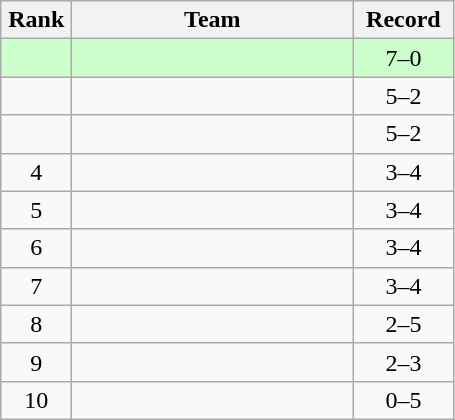<table class="wikitable" style="text-align: center;">
<tr>
<th width=40>Rank</th>
<th width=180>Team</th>
<th width=60>Record</th>
</tr>
<tr bgcolor="#ccffcc">
<td></td>
<td align="left"></td>
<td>7–0</td>
</tr>
<tr>
<td></td>
<td align="left"></td>
<td>5–2</td>
</tr>
<tr>
<td></td>
<td align="left"></td>
<td>5–2</td>
</tr>
<tr>
<td>4</td>
<td align="left"></td>
<td>3–4</td>
</tr>
<tr>
<td>5</td>
<td align="left"></td>
<td>3–4</td>
</tr>
<tr>
<td>6</td>
<td align="left"></td>
<td>3–4</td>
</tr>
<tr>
<td>7</td>
<td align="left"></td>
<td>3–4</td>
</tr>
<tr>
<td>8</td>
<td align="left"></td>
<td>2–5</td>
</tr>
<tr>
<td>9</td>
<td align="left"></td>
<td>2–3</td>
</tr>
<tr>
<td>10</td>
<td align="left"></td>
<td>0–5</td>
</tr>
</table>
